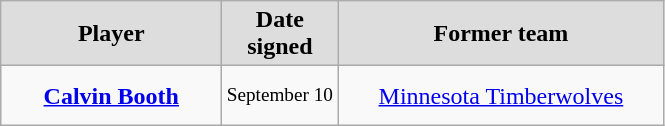<table class="wikitable" style="text-align: center">
<tr style="text-align:center; background:#ddd;">
<td style="width:140px"><strong>Player</strong></td>
<td style="width:70px"><strong>Date signed</strong></td>
<td style="width:210px"><strong>Former team</strong></td>
</tr>
<tr style="height:40px">
<td><strong><a href='#'>Calvin Booth</a></strong></td>
<td style="font-size: 80%">September 10</td>
<td><a href='#'>Minnesota Timberwolves</a></td>
</tr>
</table>
